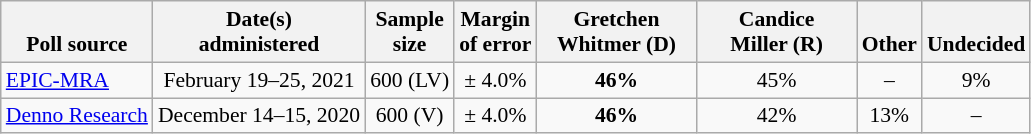<table class="wikitable" style="font-size:90%;text-align:center;">
<tr valign=bottom>
<th>Poll source</th>
<th>Date(s)<br>administered</th>
<th>Sample<br>size</th>
<th>Margin<br>of error</th>
<th style="width:100px;">Gretchen<br>Whitmer (D)</th>
<th style="width:100px;">Candice<br>Miller (R)</th>
<th>Other</th>
<th>Undecided</th>
</tr>
<tr>
<td style="text-align:left;"><a href='#'>EPIC-MRA</a></td>
<td>February 19–25, 2021</td>
<td>600 (LV)</td>
<td>± 4.0%</td>
<td><strong>46%</strong></td>
<td>45%</td>
<td>–</td>
<td>9%</td>
</tr>
<tr>
<td style="text-align:left;"><a href='#'>Denno Research</a></td>
<td>December 14–15, 2020</td>
<td>600 (V)</td>
<td>± 4.0%</td>
<td><strong>46%</strong></td>
<td>42%</td>
<td>13%</td>
<td>–</td>
</tr>
</table>
